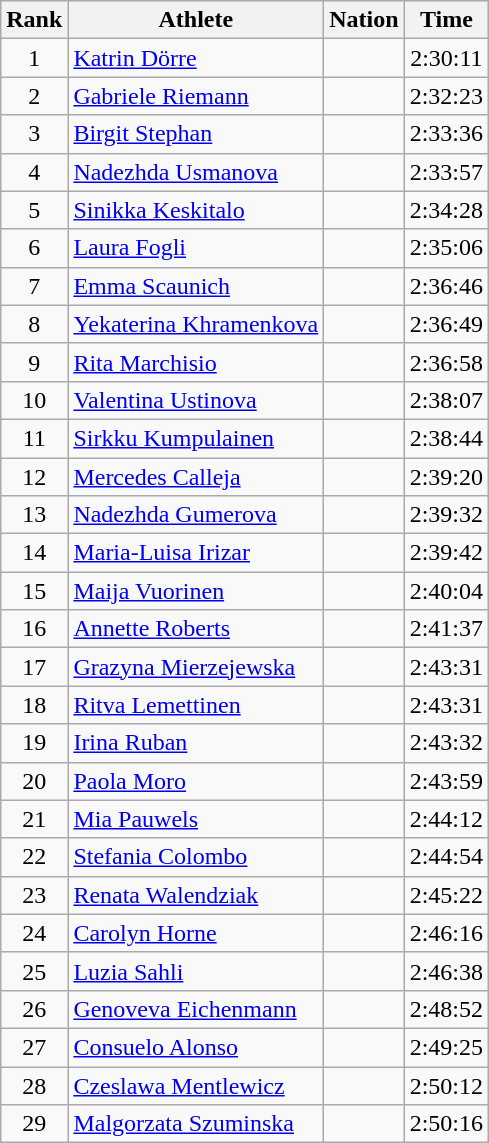<table class="wikitable sortable" style="text-align:center;">
<tr>
<th>Rank</th>
<th>Athlete</th>
<th>Nation</th>
<th>Time</th>
</tr>
<tr>
<td>1</td>
<td align=left><a href='#'>Katrin Dörre</a></td>
<td align=left></td>
<td>2:30:11</td>
</tr>
<tr>
<td>2</td>
<td align=left><a href='#'>Gabriele Riemann</a></td>
<td align=left></td>
<td>2:32:23</td>
</tr>
<tr>
<td>3</td>
<td align=left><a href='#'>Birgit Stephan</a></td>
<td align=left></td>
<td>2:33:36</td>
</tr>
<tr>
<td>4</td>
<td align=left><a href='#'>Nadezhda Usmanova</a></td>
<td align=left></td>
<td>2:33:57</td>
</tr>
<tr>
<td>5</td>
<td align=left><a href='#'>Sinikka Keskitalo</a></td>
<td align=left></td>
<td>2:34:28</td>
</tr>
<tr>
<td>6</td>
<td align=left><a href='#'>Laura Fogli</a></td>
<td align=left></td>
<td>2:35:06</td>
</tr>
<tr>
<td>7</td>
<td align=left><a href='#'>Emma Scaunich</a></td>
<td align=left></td>
<td>2:36:46</td>
</tr>
<tr>
<td>8</td>
<td align=left><a href='#'>Yekaterina Khramenkova</a></td>
<td align=left></td>
<td>2:36:49</td>
</tr>
<tr>
<td>9</td>
<td align=left><a href='#'>Rita Marchisio</a></td>
<td align=left></td>
<td>2:36:58</td>
</tr>
<tr>
<td>10</td>
<td align=left><a href='#'>Valentina Ustinova</a></td>
<td align=left></td>
<td>2:38:07</td>
</tr>
<tr>
<td>11</td>
<td align=left><a href='#'>Sirkku Kumpulainen</a></td>
<td align=left></td>
<td>2:38:44</td>
</tr>
<tr>
<td>12</td>
<td align=left><a href='#'>Mercedes Calleja</a></td>
<td align=left></td>
<td>2:39:20</td>
</tr>
<tr>
<td>13</td>
<td align=left><a href='#'>Nadezhda Gumerova</a></td>
<td align=left></td>
<td>2:39:32</td>
</tr>
<tr>
<td>14</td>
<td align=left><a href='#'>Maria-Luisa Irizar</a></td>
<td align=left></td>
<td>2:39:42</td>
</tr>
<tr>
<td>15</td>
<td align=left><a href='#'>Maija Vuorinen</a></td>
<td align=left></td>
<td>2:40:04</td>
</tr>
<tr>
<td>16</td>
<td align=left><a href='#'>Annette Roberts</a></td>
<td align=left></td>
<td>2:41:37</td>
</tr>
<tr>
<td>17</td>
<td align=left><a href='#'>Grazyna Mierzejewska</a></td>
<td align=left></td>
<td>2:43:31</td>
</tr>
<tr>
<td>18</td>
<td align=left><a href='#'>Ritva Lemettinen</a></td>
<td align=left></td>
<td>2:43:31</td>
</tr>
<tr>
<td>19</td>
<td align=left><a href='#'>Irina Ruban</a></td>
<td align=left></td>
<td>2:43:32</td>
</tr>
<tr>
<td>20</td>
<td align=left><a href='#'>Paola Moro</a></td>
<td align=left></td>
<td>2:43:59</td>
</tr>
<tr>
<td>21</td>
<td align=left><a href='#'>Mia Pauwels</a></td>
<td align=left></td>
<td>2:44:12</td>
</tr>
<tr>
<td>22</td>
<td align=left><a href='#'>Stefania Colombo</a></td>
<td align=left></td>
<td>2:44:54</td>
</tr>
<tr>
<td>23</td>
<td align=left><a href='#'>Renata Walendziak</a></td>
<td align=left></td>
<td>2:45:22</td>
</tr>
<tr>
<td>24</td>
<td align=left><a href='#'>Carolyn Horne</a></td>
<td align=left></td>
<td>2:46:16</td>
</tr>
<tr>
<td>25</td>
<td align=left><a href='#'>Luzia Sahli</a></td>
<td align=left></td>
<td>2:46:38</td>
</tr>
<tr>
<td>26</td>
<td align=left><a href='#'>Genoveva Eichenmann</a></td>
<td align=left></td>
<td>2:48:52</td>
</tr>
<tr>
<td>27</td>
<td align=left><a href='#'>Consuelo Alonso</a></td>
<td align=left></td>
<td>2:49:25</td>
</tr>
<tr>
<td>28</td>
<td align=left><a href='#'>Czeslawa Mentlewicz</a></td>
<td align=left></td>
<td>2:50:12</td>
</tr>
<tr>
<td>29</td>
<td align=left><a href='#'>Malgorzata Szuminska</a></td>
<td align=left></td>
<td>2:50:16</td>
</tr>
</table>
